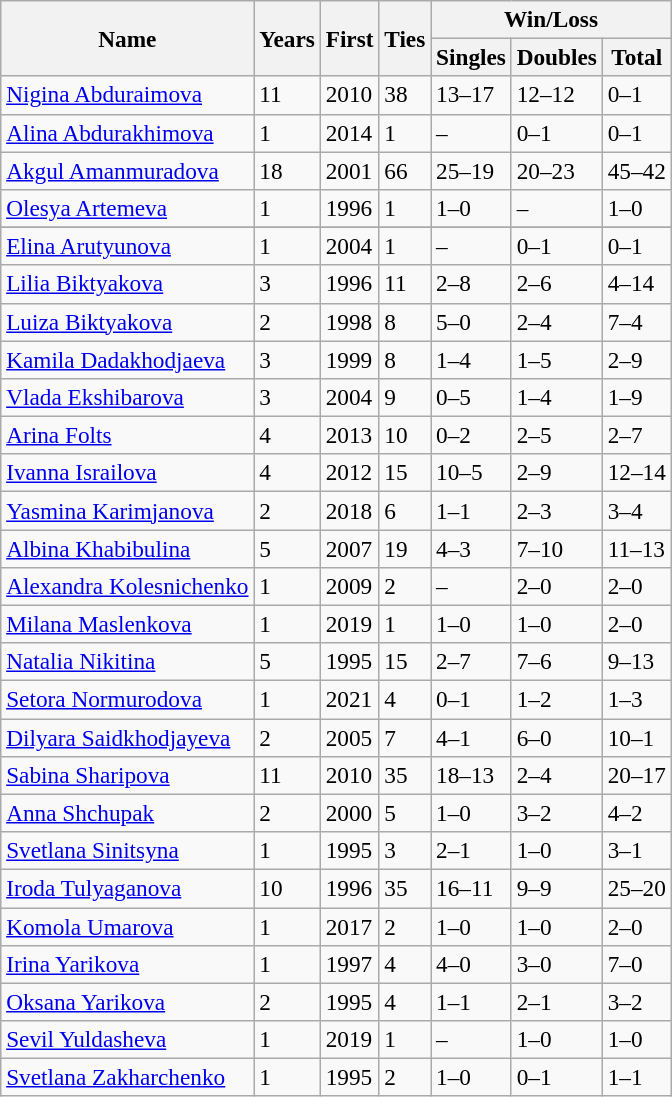<table class="wikitable sortable" style=font-size:97%>
<tr align="center">
<th rowspan="2">Name</th>
<th rowspan="2">Years</th>
<th rowspan="2">First</th>
<th rowspan="2">Ties</th>
<th class="unsortable" colspan="3">Win/Loss</th>
</tr>
<tr>
<th>Singles</th>
<th>Doubles</th>
<th>Total</th>
</tr>
<tr>
<td><a href='#'>Nigina Abduraimova</a></td>
<td>11</td>
<td>2010</td>
<td>38</td>
<td>13–17</td>
<td>12–12</td>
<td>0–1</td>
</tr>
<tr>
<td><a href='#'>Alina Abdurakhimova</a></td>
<td>1</td>
<td>2014</td>
<td>1</td>
<td>–</td>
<td>0–1</td>
<td>0–1</td>
</tr>
<tr>
<td><a href='#'>Akgul Amanmuradova</a></td>
<td>18</td>
<td>2001</td>
<td>66</td>
<td>25–19</td>
<td>20–23</td>
<td>45–42</td>
</tr>
<tr>
<td><a href='#'>Olesya Artemeva</a></td>
<td>1</td>
<td>1996</td>
<td>1</td>
<td>1–0</td>
<td>–</td>
<td>1–0</td>
</tr>
<tr>
</tr>
<tr>
<td><a href='#'>Elina Arutyunova</a></td>
<td>1</td>
<td>2004</td>
<td>1</td>
<td>–</td>
<td>0–1</td>
<td>0–1</td>
</tr>
<tr>
<td><a href='#'>Lilia Biktyakova</a></td>
<td>3</td>
<td>1996</td>
<td>11</td>
<td>2–8</td>
<td>2–6</td>
<td>4–14</td>
</tr>
<tr>
<td><a href='#'>Luiza Biktyakova</a></td>
<td>2</td>
<td>1998</td>
<td>8</td>
<td>5–0</td>
<td>2–4</td>
<td>7–4</td>
</tr>
<tr>
<td><a href='#'>Kamila Dadakhodjaeva</a></td>
<td>3</td>
<td>1999</td>
<td>8</td>
<td>1–4</td>
<td>1–5</td>
<td>2–9</td>
</tr>
<tr>
<td><a href='#'>Vlada Ekshibarova</a></td>
<td>3</td>
<td>2004</td>
<td>9</td>
<td>0–5</td>
<td>1–4</td>
<td>1–9</td>
</tr>
<tr>
<td><a href='#'>Arina Folts</a></td>
<td>4</td>
<td>2013</td>
<td>10</td>
<td>0–2</td>
<td>2–5</td>
<td>2–7</td>
</tr>
<tr>
<td><a href='#'>Ivanna Israilova</a></td>
<td>4</td>
<td>2012</td>
<td>15</td>
<td>10–5</td>
<td>2–9</td>
<td>12–14</td>
</tr>
<tr>
<td><a href='#'>Yasmina Karimjanova</a></td>
<td>2</td>
<td>2018</td>
<td>6</td>
<td>1–1</td>
<td>2–3</td>
<td>3–4</td>
</tr>
<tr>
<td><a href='#'>Albina Khabibulina</a></td>
<td>5</td>
<td>2007</td>
<td>19</td>
<td>4–3</td>
<td>7–10</td>
<td>11–13</td>
</tr>
<tr>
<td><a href='#'>Alexandra Kolesnichenko</a></td>
<td>1</td>
<td>2009</td>
<td>2</td>
<td>–</td>
<td>2–0</td>
<td>2–0</td>
</tr>
<tr>
<td><a href='#'>Milana Maslenkova</a></td>
<td>1</td>
<td>2019</td>
<td>1</td>
<td>1–0</td>
<td>1–0</td>
<td>2–0</td>
</tr>
<tr>
<td><a href='#'>Natalia Nikitina</a></td>
<td>5</td>
<td>1995</td>
<td>15</td>
<td>2–7</td>
<td>7–6</td>
<td>9–13</td>
</tr>
<tr>
<td><a href='#'>Setora Normurodova</a></td>
<td>1</td>
<td>2021</td>
<td>4</td>
<td>0–1</td>
<td>1–2</td>
<td>1–3</td>
</tr>
<tr>
<td><a href='#'>Dilyara Saidkhodjayeva</a></td>
<td>2</td>
<td>2005</td>
<td>7</td>
<td>4–1</td>
<td>6–0</td>
<td>10–1</td>
</tr>
<tr>
<td><a href='#'>Sabina Sharipova</a></td>
<td>11</td>
<td>2010</td>
<td>35</td>
<td>18–13</td>
<td>2–4</td>
<td>20–17</td>
</tr>
<tr>
<td><a href='#'>Anna Shchupak</a></td>
<td>2</td>
<td>2000</td>
<td>5</td>
<td>1–0</td>
<td>3–2</td>
<td>4–2</td>
</tr>
<tr>
<td><a href='#'>Svetlana Sinitsyna</a></td>
<td>1</td>
<td>1995</td>
<td>3</td>
<td>2–1</td>
<td>1–0</td>
<td>3–1</td>
</tr>
<tr>
<td><a href='#'>Iroda Tulyaganova</a></td>
<td>10</td>
<td>1996</td>
<td>35</td>
<td>16–11</td>
<td>9–9</td>
<td>25–20</td>
</tr>
<tr>
<td><a href='#'>Komola Umarova</a></td>
<td>1</td>
<td>2017</td>
<td>2</td>
<td>1–0</td>
<td>1–0</td>
<td>2–0</td>
</tr>
<tr>
<td><a href='#'>Irina Yarikova</a></td>
<td>1</td>
<td>1997</td>
<td>4</td>
<td>4–0</td>
<td>3–0</td>
<td>7–0</td>
</tr>
<tr>
<td><a href='#'>Oksana Yarikova</a></td>
<td>2</td>
<td>1995</td>
<td>4</td>
<td>1–1</td>
<td>2–1</td>
<td>3–2</td>
</tr>
<tr>
<td><a href='#'>Sevil Yuldasheva</a></td>
<td>1</td>
<td>2019</td>
<td>1</td>
<td>–</td>
<td>1–0</td>
<td>1–0</td>
</tr>
<tr>
<td><a href='#'>Svetlana Zakharchenko</a></td>
<td>1</td>
<td>1995</td>
<td>2</td>
<td>1–0</td>
<td>0–1</td>
<td>1–1</td>
</tr>
</table>
